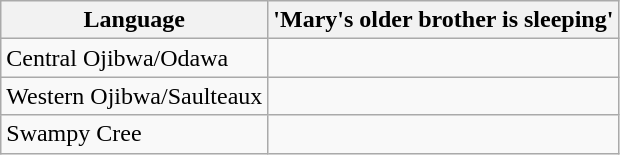<table class="wikitable">
<tr>
<th>Language</th>
<th>'Mary's older brother is sleeping'</th>
</tr>
<tr>
<td>Central Ojibwa/Odawa</td>
<td></td>
</tr>
<tr>
<td>Western Ojibwa/Saulteaux</td>
<td></td>
</tr>
<tr>
<td>Swampy Cree</td>
<td></td>
</tr>
</table>
